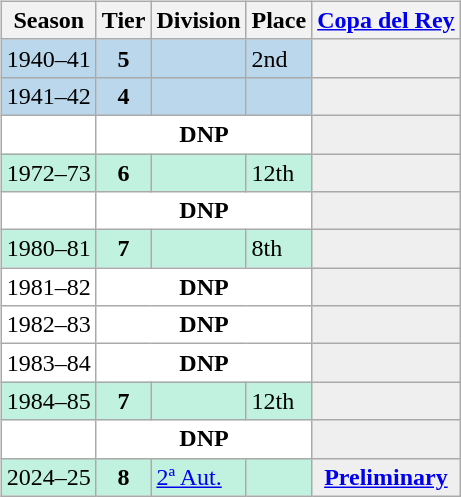<table>
<tr>
<td valign="top" width=0%><br><table class="wikitable">
<tr style="background:#f0f6fa;">
<th>Season</th>
<th>Tier</th>
<th>Division</th>
<th>Place</th>
<th><a href='#'>Copa del Rey</a></th>
</tr>
<tr>
<td style="background:#BBD7EC;">1940–41</td>
<th style="background:#BBD7EC;">5</th>
<td style="background:#BBD7EC;"></td>
<td style="background:#BBD7EC;">2nd</td>
<th style="background:#EFEFEF;"></th>
</tr>
<tr>
<td style="background:#BBD7EC;">1941–42</td>
<th style="background:#BBD7EC;">4</th>
<td style="background:#BBD7EC;"></td>
<td style="background:#BBD7EC;"></td>
<th style="background:#EFEFEF;"></th>
</tr>
<tr>
<td style="background:#FFFFFF;"></td>
<th style="background:#FFFFFF;" colspan="3">DNP</th>
<th style="background:#EFEFEF;"></th>
</tr>
<tr>
<td style="background:#C0F2DF;">1972–73</td>
<th style="background:#C0F2DF;">6</th>
<td style="background:#C0F2DF;"></td>
<td style="background:#C0F2DF;">12th</td>
<th style="background:#EFEFEF;"></th>
</tr>
<tr>
<td style="background:#FFFFFF;"></td>
<th style="background:#FFFFFF;" colspan="3">DNP</th>
<th style="background:#EFEFEF;"></th>
</tr>
<tr>
<td style="background:#C0F2DF;">1980–81</td>
<th style="background:#C0F2DF;">7</th>
<td style="background:#C0F2DF;"></td>
<td style="background:#C0F2DF;">8th</td>
<th style="background:#EFEFEF;"></th>
</tr>
<tr>
<td style="background:#FFFFFF;">1981–82</td>
<th style="background:#FFFFFF;" colspan="3">DNP</th>
<th style="background:#EFEFEF;"></th>
</tr>
<tr>
<td style="background:#FFFFFF;">1982–83</td>
<th style="background:#FFFFFF;" colspan="3">DNP</th>
<th style="background:#EFEFEF;"></th>
</tr>
<tr>
<td style="background:#FFFFFF;">1983–84</td>
<th style="background:#FFFFFF;" colspan="3">DNP</th>
<th style="background:#EFEFEF;"></th>
</tr>
<tr>
<td style="background:#C0F2DF;">1984–85</td>
<th style="background:#C0F2DF;">7</th>
<td style="background:#C0F2DF;"></td>
<td style="background:#C0F2DF;">12th</td>
<th style="background:#EFEFEF;"></th>
</tr>
<tr>
<td style="background:#FFFFFF;"></td>
<th style="background:#FFFFFF;" colspan="3">DNP</th>
<th style="background:#EFEFEF;"></th>
</tr>
<tr>
<td style="background:#C0F2DF;">2024–25</td>
<th style="background:#C0F2DF;">8</th>
<td style="background:#C0F2DF;"><a href='#'>2ª Aut.</a></td>
<td style="background:#C0F2DF;"></td>
<th style="background:#EFEFEF;"><a href='#'>Preliminary</a></th>
</tr>
</table>
</td>
</tr>
</table>
